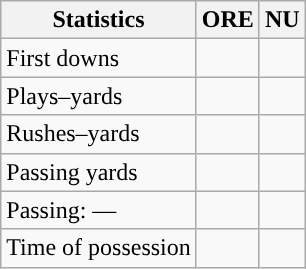<table class="wikitable" style="float:left">
<tr>
<th>Statistics</th>
<th>ORE</th>
<th>NU</th>
</tr>
<tr>
<td>First downs</td>
<td></td>
<td></td>
</tr>
<tr>
<td>Plays–yards</td>
<td></td>
<td></td>
</tr>
<tr>
<td>Rushes–yards</td>
<td></td>
<td></td>
</tr>
<tr>
<td>Passing yards</td>
<td></td>
<td></td>
</tr>
<tr>
<td>Passing: ––</td>
<td></td>
<td></td>
</tr>
<tr>
<td>Time of possession</td>
<td></td>
<td></td>
</tr>
</table>
